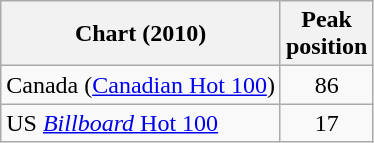<table class="wikitable plainrowheaders sortable">
<tr>
<th>Chart (2010)</th>
<th>Peak<br>position</th>
</tr>
<tr>
<td>Canada (<a href='#'>Canadian Hot 100</a>)</td>
<td style="text-align:center;">86</td>
</tr>
<tr>
<td>US <a href='#'><em>Billboard</em> Hot 100</a></td>
<td style="text-align:center;">17</td>
</tr>
</table>
